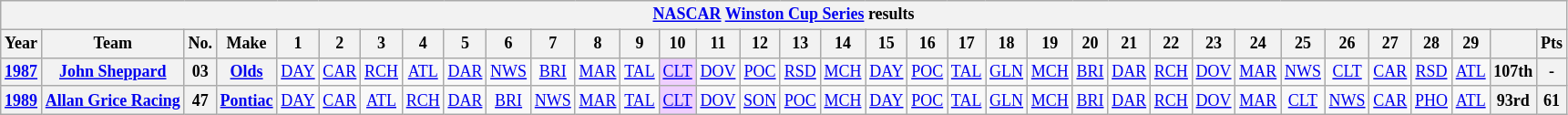<table class="wikitable" style="text-align:center; font-size:75%">
<tr>
<th colspan=42><a href='#'>NASCAR</a> <a href='#'>Winston Cup Series</a> results</th>
</tr>
<tr>
<th>Year</th>
<th>Team</th>
<th>No.</th>
<th>Make</th>
<th>1</th>
<th>2</th>
<th>3</th>
<th>4</th>
<th>5</th>
<th>6</th>
<th>7</th>
<th>8</th>
<th>9</th>
<th>10</th>
<th>11</th>
<th>12</th>
<th>13</th>
<th>14</th>
<th>15</th>
<th>16</th>
<th>17</th>
<th>18</th>
<th>19</th>
<th>20</th>
<th>21</th>
<th>22</th>
<th>23</th>
<th>24</th>
<th>25</th>
<th>26</th>
<th>27</th>
<th>28</th>
<th>29</th>
<th></th>
<th>Pts</th>
</tr>
<tr>
<th><a href='#'>1987</a></th>
<th><a href='#'>John Sheppard</a></th>
<th>03</th>
<th><a href='#'>Olds</a></th>
<td><a href='#'>DAY</a></td>
<td><a href='#'>CAR</a></td>
<td><a href='#'>RCH</a></td>
<td><a href='#'>ATL</a></td>
<td><a href='#'>DAR</a></td>
<td><a href='#'>NWS</a></td>
<td><a href='#'>BRI</a></td>
<td><a href='#'>MAR</a></td>
<td><a href='#'>TAL</a></td>
<td style="background:#efcfff;"><a href='#'>CLT</a><br></td>
<td><a href='#'>DOV</a></td>
<td><a href='#'>POC</a></td>
<td><a href='#'>RSD</a></td>
<td><a href='#'>MCH</a></td>
<td><a href='#'>DAY</a></td>
<td><a href='#'>POC</a></td>
<td><a href='#'>TAL</a></td>
<td><a href='#'>GLN</a></td>
<td><a href='#'>MCH</a></td>
<td><a href='#'>BRI</a></td>
<td><a href='#'>DAR</a></td>
<td><a href='#'>RCH</a></td>
<td><a href='#'>DOV</a></td>
<td><a href='#'>MAR</a></td>
<td><a href='#'>NWS</a></td>
<td><a href='#'>CLT</a></td>
<td><a href='#'>CAR</a></td>
<td><a href='#'>RSD</a></td>
<td><a href='#'>ATL</a></td>
<th>107th</th>
<th>-</th>
</tr>
<tr>
<th><a href='#'>1989</a></th>
<th><a href='#'>Allan Grice Racing</a></th>
<th>47</th>
<th><a href='#'>Pontiac</a></th>
<td><a href='#'>DAY</a></td>
<td><a href='#'>CAR</a></td>
<td><a href='#'>ATL</a></td>
<td><a href='#'>RCH</a></td>
<td><a href='#'>DAR</a></td>
<td><a href='#'>BRI</a></td>
<td><a href='#'>NWS</a></td>
<td><a href='#'>MAR</a></td>
<td><a href='#'>TAL</a></td>
<td style="background:#efcfff;"><a href='#'>CLT</a><br></td>
<td><a href='#'>DOV</a></td>
<td><a href='#'>SON</a></td>
<td><a href='#'>POC</a></td>
<td><a href='#'>MCH</a></td>
<td><a href='#'>DAY</a></td>
<td><a href='#'>POC</a></td>
<td><a href='#'>TAL</a></td>
<td><a href='#'>GLN</a></td>
<td><a href='#'>MCH</a></td>
<td><a href='#'>BRI</a></td>
<td><a href='#'>DAR</a></td>
<td><a href='#'>RCH</a></td>
<td><a href='#'>DOV</a></td>
<td><a href='#'>MAR</a></td>
<td><a href='#'>CLT</a></td>
<td><a href='#'>NWS</a></td>
<td><a href='#'>CAR</a></td>
<td><a href='#'>PHO</a></td>
<td><a href='#'>ATL</a></td>
<th>93rd</th>
<th>61</th>
</tr>
</table>
